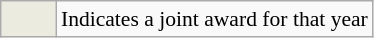<table class="wikitable" style="font-size:90%">
<tr>
<td bgcolor="#EBEBE0" width=30></td>
<td>Indicates a joint award for that year</td>
</tr>
</table>
